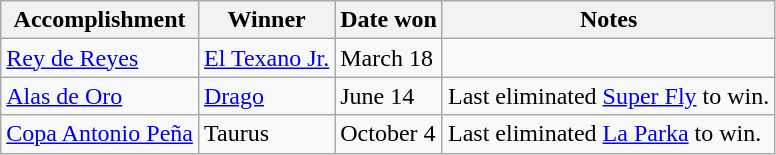<table class="wikitable">
<tr>
<th>Accomplishment</th>
<th>Winner</th>
<th>Date won</th>
<th>Notes</th>
</tr>
<tr>
<td><a href='#'>Rey de Reyes</a></td>
<td><a href='#'>El Texano Jr.</a></td>
<td>March 18</td>
<td></td>
</tr>
<tr>
<td><a href='#'>Alas de Oro</a></td>
<td><a href='#'>Drago</a></td>
<td>June 14</td>
<td>Last eliminated <a href='#'>Super Fly</a> to win.</td>
</tr>
<tr>
<td><a href='#'>Copa Antonio Peña</a></td>
<td>Taurus</td>
<td>October 4</td>
<td>Last eliminated <a href='#'>La Parka</a> to win.</td>
</tr>
</table>
